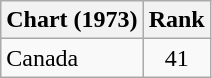<table class="wikitable">
<tr>
<th align="left">Chart (1973)</th>
<th style="text-align:center;">Rank</th>
</tr>
<tr>
<td>Canada</td>
<td style="text-align:center;">41</td>
</tr>
</table>
